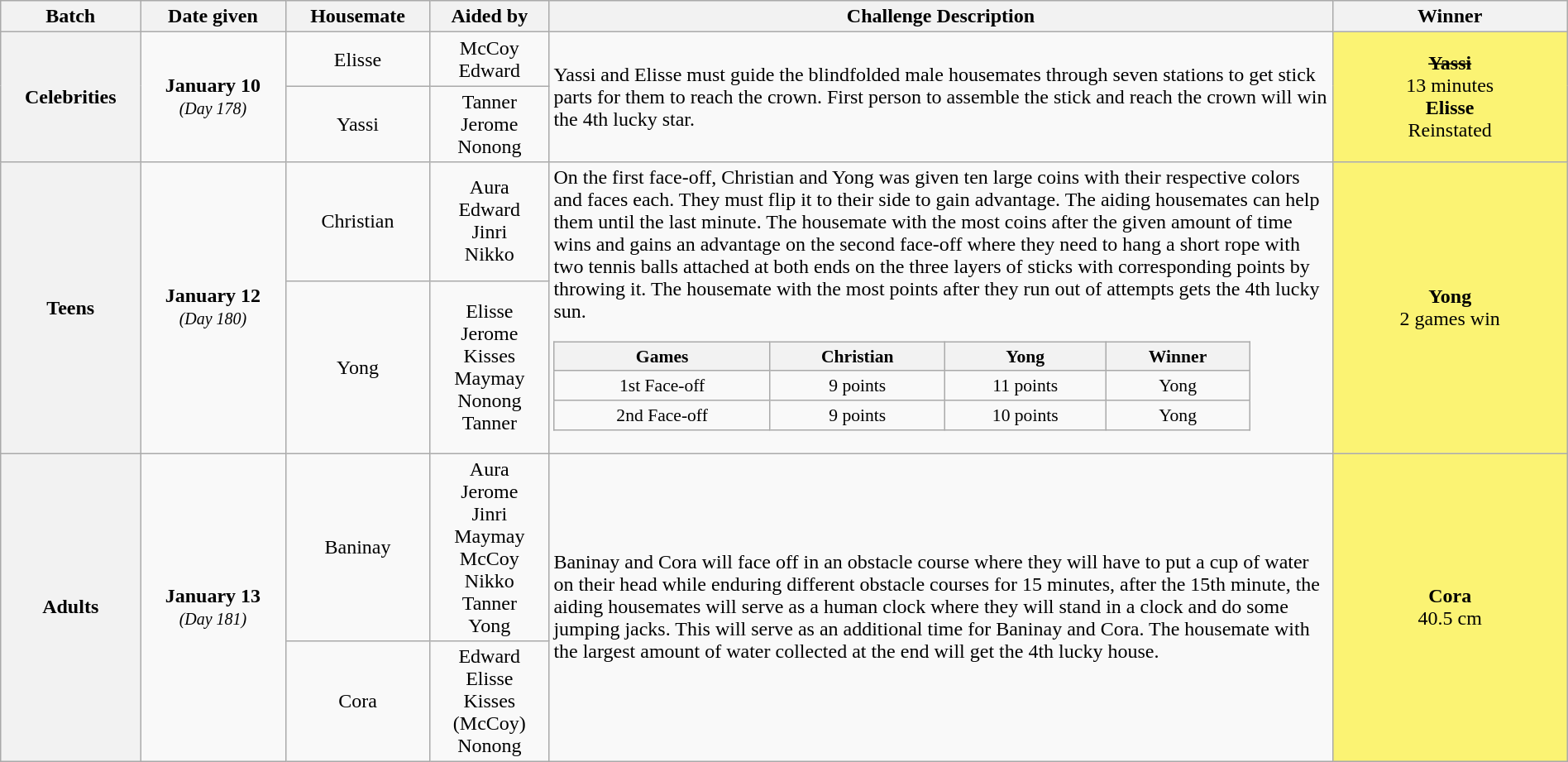<table class="wikitable" style="text-align:center; font-size:100%; line-height:18px;" width="100%">
<tr>
<th>Batch</th>
<th>Date given</th>
<th>Housemate</th>
<th>Aided by</th>
<th style="width: 50%;">Challenge Description</th>
<th style="width: 15%;">Winner</th>
</tr>
<tr>
<th rowspan="2">Celebrities</th>
<td rowspan="2"><strong>January 10</strong><br><small><em>(Day 178)</em></small></td>
<td>Elisse</td>
<td>McCoy <br> Edward</td>
<td align="left" rowspan="2">Yassi and Elisse must guide the blindfolded male housemates through seven stations to get stick parts for them to reach the crown.  First person to assemble the stick and reach the crown will win the 4th lucky star.</td>
<td rowspan="2" style="background:#FBF373;"><strong><s>Yassi</s></strong> <br>13 minutes<br><strong>Elisse</strong><br>Reinstated</td>
</tr>
<tr>
<td>Yassi</td>
<td>Tanner <br> Jerome <br> Nonong</td>
</tr>
<tr>
<th rowspan="2">Teens</th>
<td rowspan="2"><strong>January 12</strong><br><small><em>(Day 180)</em></small></td>
<td>Christian</td>
<td>Aura<br>Edward<br>Jinri<br>Nikko</td>
<td align="left" rowspan="2">On the first face-off, Christian and Yong was given ten large coins with their respective colors and faces each. They must flip it to their side to gain advantage. The aiding housemates can help them until the last minute. The housemate with the most coins after the given amount of time wins and gains an advantage on the second face-off where they need to hang a short rope with two tennis balls attached at both ends on the three layers of sticks with corresponding points by throwing it. The housemate with the most points after they run out of attempts gets the 4th lucky sun.<br><table class="wikitable collapsible collapsed" style="text-align: center; font-size:90%; line-height:17px;" width="90%">
<tr>
<th>Games</th>
<th>Christian</th>
<th>Yong</th>
<th>Winner</th>
</tr>
<tr>
<td>1st Face-off</td>
<td>9 points</td>
<td>11 points</td>
<td>Yong</td>
</tr>
<tr>
<td>2nd Face-off</td>
<td>9 points</td>
<td>10 points</td>
<td>Yong</td>
</tr>
</table>
</td>
<td rowspan="2"  style="background:#FBF373;"><strong>Yong</strong> <br>2 games win</td>
</tr>
<tr>
<td>Yong</td>
<td>Elisse<br>Jerome<br>Kisses<br>Maymay<br>Nonong<br>Tanner</td>
</tr>
<tr>
<th rowspan="2">Adults</th>
<td rowspan="2"><strong>January 13</strong><br><small><em>(Day 181)</em></small></td>
<td>Baninay</td>
<td>Aura<br>Jerome<br>Jinri<br>Maymay<br>McCoy<br>Nikko<br>Tanner<br>Yong</td>
<td align="left" rowspan="2">Baninay and Cora will face off in an obstacle course where they will have to put a cup of water on their head while enduring different obstacle courses for 15 minutes, after the 15th minute, the aiding housemates will serve as a human clock where they will stand in a clock and do some jumping jacks. This will serve as an additional time for Baninay and Cora. The housemate with the largest amount of water collected at the end will get the 4th lucky house.</td>
<td rowspan="2" style="background:#FBF373;"><strong>Cora</strong> <br>40.5 cm</td>
</tr>
<tr>
<td>Cora</td>
<td>Edward<br>Elisse<br>Kisses<br>(McCoy)<br>Nonong</td>
</tr>
</table>
